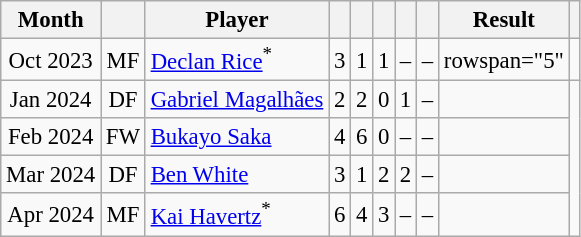<table class="wikitable sortable" style="text-align:center; font-size:95%;">
<tr>
<th>Month</th>
<th></th>
<th>Player</th>
<th></th>
<th></th>
<th></th>
<th></th>
<th></th>
<th>Result</th>
<th class="unsortable"></th>
</tr>
<tr>
<td data-sort-value="1">Oct 2023</td>
<td>MF</td>
<td style="text-align:left;" data-sort-value="Rice"> <a href='#'>Declan Rice</a><sup>*</sup></td>
<td>3</td>
<td>1</td>
<td>1</td>
<td>–</td>
<td>–</td>
<td>rowspan="5" </td>
<td></td>
</tr>
<tr>
<td data-sort-value="2">Jan 2024</td>
<td>DF</td>
<td style="text-align:left;" data-sort-value="Maga"> <a href='#'>Gabriel Magalhães</a></td>
<td>2</td>
<td>2</td>
<td>0</td>
<td>1</td>
<td>–</td>
<td></td>
</tr>
<tr>
<td data-sort-value="3">Feb 2024</td>
<td>FW</td>
<td style="text-align:left;" data-sort-value="Saka"> <a href='#'>Bukayo Saka</a></td>
<td>4</td>
<td>6</td>
<td>0</td>
<td>–</td>
<td>–</td>
<td></td>
</tr>
<tr>
<td data-sort-value="4">Mar 2024</td>
<td>DF</td>
<td style="text-align:left;" data-sort-value="Whit"> <a href='#'>Ben White</a></td>
<td>3</td>
<td>1</td>
<td>2</td>
<td>2</td>
<td>–</td>
<td></td>
</tr>
<tr>
<td data-sort-value="5">Apr 2024</td>
<td>MF</td>
<td style="text-align:left;" data-sort-value="Have"> <a href='#'>Kai Havertz</a><sup>*</sup></td>
<td>6</td>
<td>4</td>
<td>3</td>
<td>–</td>
<td>–</td>
<td></td>
</tr>
</table>
